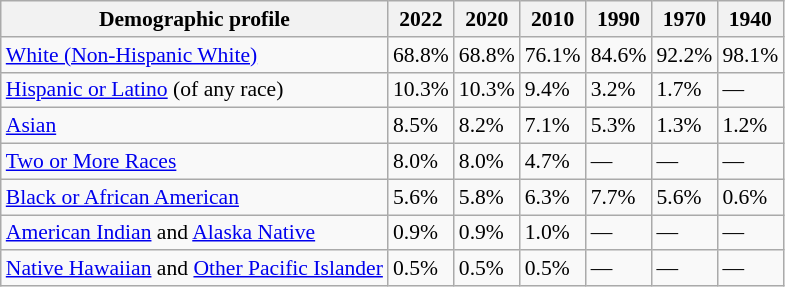<table class="wikitable sortable collapsible" style="font-size: 90%;">
<tr>
<th>Demographic profile</th>
<th>2022</th>
<th>2020</th>
<th>2010</th>
<th>1990</th>
<th>1970</th>
<th>1940</th>
</tr>
<tr>
<td><a href='#'>White (Non-Hispanic White)</a></td>
<td>68.8%</td>
<td>68.8%</td>
<td>76.1%</td>
<td>84.6%</td>
<td>92.2%</td>
<td>98.1%</td>
</tr>
<tr>
<td><a href='#'>Hispanic or Latino</a> (of any race)</td>
<td>10.3%</td>
<td>10.3%</td>
<td>9.4%</td>
<td>3.2%</td>
<td>1.7%</td>
<td>—</td>
</tr>
<tr>
<td><a href='#'>Asian</a></td>
<td>8.5%</td>
<td>8.2%</td>
<td>7.1%</td>
<td>5.3%</td>
<td>1.3%</td>
<td>1.2%</td>
</tr>
<tr>
<td><a href='#'>Two or More Races</a></td>
<td>8.0%</td>
<td>8.0%</td>
<td>4.7%</td>
<td>—</td>
<td>—</td>
<td>—</td>
</tr>
<tr>
<td><a href='#'>Black or African American</a></td>
<td>5.6%</td>
<td>5.8%</td>
<td>6.3%</td>
<td>7.7%</td>
<td>5.6%</td>
<td>0.6%</td>
</tr>
<tr>
<td><a href='#'>American Indian</a> and <a href='#'>Alaska Native</a></td>
<td>0.9%</td>
<td>0.9%</td>
<td>1.0%</td>
<td>—</td>
<td>—</td>
<td>—</td>
</tr>
<tr>
<td><a href='#'>Native Hawaiian</a> and <a href='#'>Other Pacific Islander</a></td>
<td>0.5%</td>
<td>0.5%</td>
<td>0.5%</td>
<td>—</td>
<td>—</td>
<td>—</td>
</tr>
</table>
